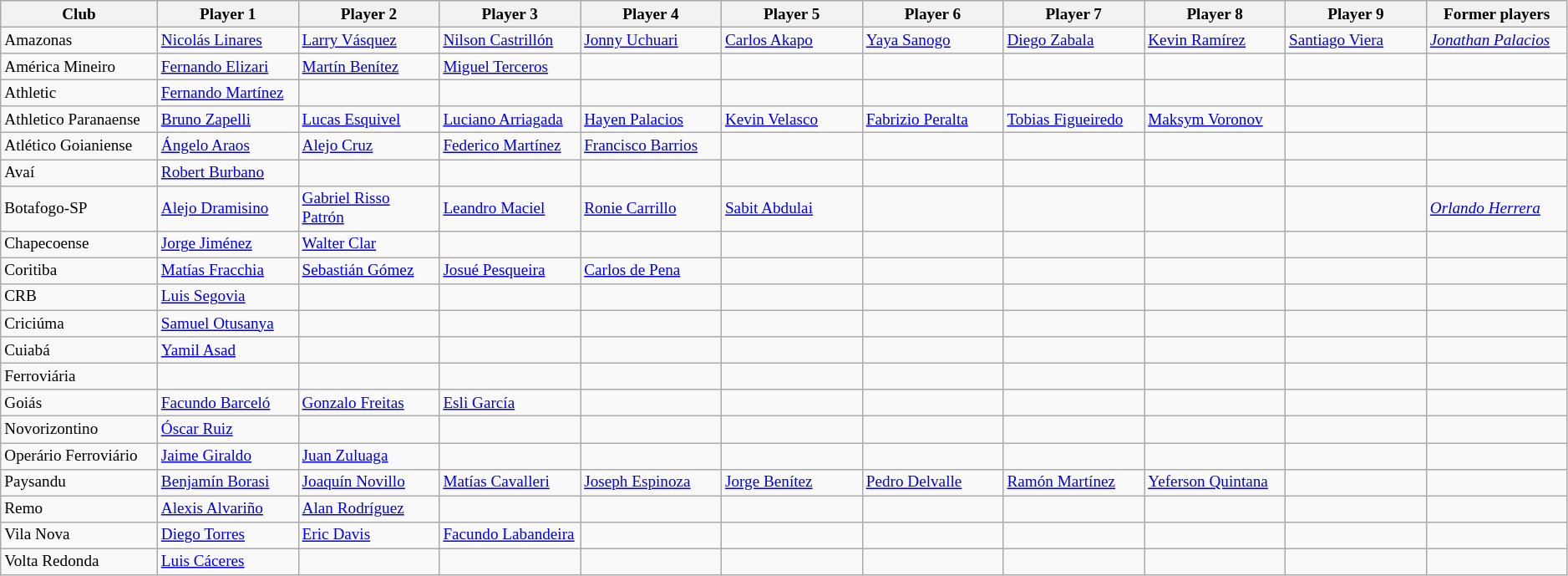<table class="wikitable sortable" style="font-size: 80%">
<tr>
<th style="width:10%">Club</th>
<th style="width:9%">Player 1</th>
<th style="width:9%">Player 2</th>
<th style="width:9%">Player 3</th>
<th style="width:9%">Player 4</th>
<th style="width:9%">Player 5</th>
<th style="width:9%">Player 6</th>
<th style="width:9%">Player 7</th>
<th style="width:9%">Player 8</th>
<th style="width:9%">Player 9</th>
<th style="width:9%">Former players</th>
</tr>
<tr>
<td>Amazonas</td>
<td> <a href='#'>Nicolás Linares</a></td>
<td> <a href='#'>Larry Vásquez</a></td>
<td> <a href='#'>Nilson Castrillón</a></td>
<td> <a href='#'>Jonny Uchuari</a></td>
<td> <a href='#'>Carlos Akapo</a></td>
<td> <a href='#'>Yaya Sanogo</a></td>
<td> <a href='#'>Diego Zabala</a></td>
<td> <a href='#'>Kevin Ramírez</a></td>
<td> <a href='#'>Santiago Viera</a></td>
<td><em> <a href='#'>Jonathan Palacios</a></em></td>
</tr>
<tr>
<td>América Mineiro</td>
<td> <a href='#'>Fernando Elizari</a></td>
<td> <a href='#'>Martín Benítez</a></td>
<td> <a href='#'>Miguel Terceros</a></td>
<td></td>
<td></td>
<td></td>
<td></td>
<td></td>
<td></td>
<td></td>
</tr>
<tr>
<td>Athletic</td>
<td> <a href='#'>Fernando Martínez</a></td>
<td></td>
<td></td>
<td></td>
<td></td>
<td></td>
<td></td>
<td></td>
<td></td>
<td></td>
</tr>
<tr>
<td>Athletico Paranaense</td>
<td> <a href='#'>Bruno Zapelli</a></td>
<td> <a href='#'>Lucas Esquivel</a></td>
<td> <a href='#'>Luciano Arriagada</a></td>
<td> <a href='#'>Hayen Palacios</a></td>
<td> <a href='#'>Kevin Velasco</a></td>
<td> <a href='#'>Fabrizio Peralta</a></td>
<td> <a href='#'>Tobias Figueiredo</a></td>
<td> <a href='#'>Maksym Voronov</a></td>
<td></td>
<td></td>
</tr>
<tr>
<td>Atlético Goianiense</td>
<td> <a href='#'>Ángelo Araos</a></td>
<td> <a href='#'>Alejo Cruz</a></td>
<td> <a href='#'>Federico Martínez</a></td>
<td> <a href='#'>Francisco Barrios</a></td>
<td></td>
<td></td>
<td></td>
<td></td>
<td></td>
<td></td>
</tr>
<tr>
<td>Avaí</td>
<td> <a href='#'>Robert Burbano</a></td>
<td></td>
<td></td>
<td></td>
<td></td>
<td></td>
<td></td>
<td></td>
<td></td>
<td></td>
</tr>
<tr>
<td>Botafogo-SP</td>
<td> <a href='#'>Alejo Dramisino</a></td>
<td> <a href='#'>Gabriel Risso Patrón</a></td>
<td> <a href='#'>Leandro Maciel</a></td>
<td> <a href='#'>Ronie Carrillo</a></td>
<td> <a href='#'>Sabit Abdulai</a></td>
<td></td>
<td></td>
<td></td>
<td></td>
<td><em> <a href='#'>Orlando Herrera</a></em></td>
</tr>
<tr>
<td>Chapecoense</td>
<td> <a href='#'>Jorge Jiménez</a></td>
<td> <a href='#'>Walter Clar</a></td>
<td></td>
<td></td>
<td></td>
<td></td>
<td></td>
<td></td>
<td></td>
<td></td>
</tr>
<tr>
<td>Coritiba</td>
<td> <a href='#'>Matías Fracchia</a></td>
<td> <a href='#'>Sebastián Gómez</a></td>
<td> <a href='#'>Josué Pesqueira</a></td>
<td> <a href='#'>Carlos de Pena</a></td>
<td></td>
<td></td>
<td></td>
<td></td>
<td></td>
<td></td>
</tr>
<tr>
<td>CRB</td>
<td> <a href='#'>Luis Segovia</a></td>
<td></td>
<td></td>
<td></td>
<td></td>
<td></td>
<td></td>
<td></td>
<td></td>
<td></td>
</tr>
<tr>
<td>Criciúma</td>
<td> <a href='#'>Samuel Otusanya</a></td>
<td></td>
<td></td>
<td></td>
<td></td>
<td></td>
<td></td>
<td></td>
<td></td>
</tr>
<tr>
<td>Cuiabá</td>
<td> <a href='#'>Yamil Asad</a></td>
<td></td>
<td></td>
<td></td>
<td></td>
<td></td>
<td></td>
<td></td>
<td></td>
<td></td>
</tr>
<tr>
<td>Ferroviária</td>
<td></td>
<td></td>
<td></td>
<td></td>
<td></td>
<td></td>
<td></td>
<td></td>
<td></td>
<td></td>
</tr>
<tr>
<td>Goiás</td>
<td> <a href='#'>Facundo Barceló</a></td>
<td> <a href='#'>Gonzalo Freitas</a></td>
<td> <a href='#'>Esli García</a></td>
<td></td>
<td></td>
<td></td>
<td></td>
<td></td>
<td></td>
<td></td>
</tr>
<tr>
<td>Novorizontino</td>
<td> <a href='#'>Óscar Ruiz</a></td>
<td></td>
<td></td>
<td></td>
<td></td>
<td></td>
<td></td>
<td></td>
<td></td>
<td></td>
</tr>
<tr>
<td>Operário Ferroviário</td>
<td> <a href='#'>Jaime Giraldo</a></td>
<td> <a href='#'>Juan Zuluaga</a></td>
<td></td>
<td></td>
<td></td>
<td></td>
<td></td>
<td></td>
<td></td>
<td></td>
</tr>
<tr>
<td>Paysandu</td>
<td> <a href='#'>Benjamín Borasi</a></td>
<td> <a href='#'>Joaquín Novillo</a></td>
<td> <a href='#'>Matías Cavalleri</a></td>
<td> <a href='#'>Joseph Espinoza</a></td>
<td> <a href='#'>Jorge Benítez</a></td>
<td> <a href='#'>Pedro Delvalle</a></td>
<td> <a href='#'>Ramón Martínez</a></td>
<td> <a href='#'>Yeferson Quintana</a></td>
<td></td>
<td></td>
</tr>
<tr>
<td>Remo</td>
<td> <a href='#'>Alexis Alvariño</a></td>
<td> <a href='#'>Alan Rodríguez</a></td>
<td></td>
<td></td>
<td></td>
<td></td>
<td></td>
<td></td>
<td></td>
<td></td>
</tr>
<tr>
<td>Vila Nova</td>
<td> <a href='#'>Diego Torres</a></td>
<td> <a href='#'>Eric Davis</a></td>
<td> <a href='#'>Facundo Labandeira</a></td>
<td></td>
<td></td>
<td></td>
<td></td>
<td></td>
<td></td>
<td></td>
</tr>
<tr>
<td>Volta Redonda</td>
<td> <a href='#'>Luis Cáceres</a></td>
<td></td>
<td></td>
<td></td>
<td></td>
<td></td>
<td></td>
<td></td>
<td></td>
<td></td>
</tr>
</table>
